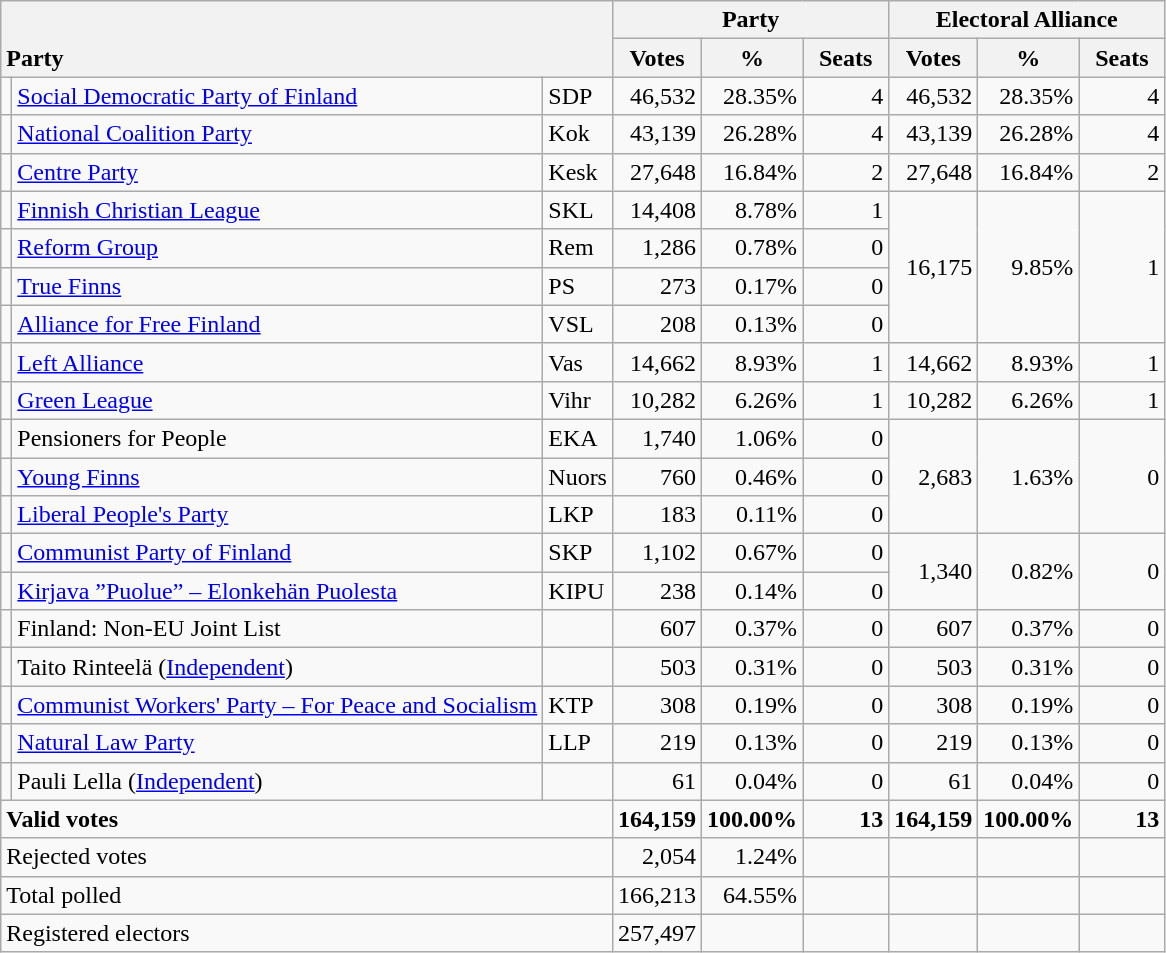<table class="wikitable" border="1" style="text-align:right;">
<tr>
<th style="text-align:left;" valign=bottom rowspan=2 colspan=3>Party</th>
<th colspan=3>Party</th>
<th colspan=3>Electoral Alliance</th>
</tr>
<tr>
<th align=center valign=bottom width="50">Votes</th>
<th align=center valign=bottom width="50">%</th>
<th align=center valign=bottom width="50">Seats</th>
<th align=center valign=bottom width="50">Votes</th>
<th align=center valign=bottom width="50">%</th>
<th align=center valign=bottom width="50">Seats</th>
</tr>
<tr>
<td></td>
<td align=left style="white-space: nowrap;"><a href='#'>Social Democratic Party of Finland</a></td>
<td align=left>SDP</td>
<td>46,532</td>
<td>28.35%</td>
<td>4</td>
<td>46,532</td>
<td>28.35%</td>
<td>4</td>
</tr>
<tr>
<td></td>
<td align=left><a href='#'>National Coalition Party</a></td>
<td align=left>Kok</td>
<td>43,139</td>
<td>26.28%</td>
<td>4</td>
<td>43,139</td>
<td>26.28%</td>
<td>4</td>
</tr>
<tr>
<td></td>
<td align=left><a href='#'>Centre Party</a></td>
<td align=left>Kesk</td>
<td>27,648</td>
<td>16.84%</td>
<td>2</td>
<td>27,648</td>
<td>16.84%</td>
<td>2</td>
</tr>
<tr>
<td></td>
<td align=left><a href='#'>Finnish Christian League</a></td>
<td align=left>SKL</td>
<td>14,408</td>
<td>8.78%</td>
<td>1</td>
<td rowspan=4>16,175</td>
<td rowspan=4>9.85%</td>
<td rowspan=4>1</td>
</tr>
<tr>
<td></td>
<td align=left><a href='#'>Reform Group</a></td>
<td align=left>Rem</td>
<td>1,286</td>
<td>0.78%</td>
<td>0</td>
</tr>
<tr>
<td></td>
<td align=left><a href='#'>True Finns</a></td>
<td align=left>PS</td>
<td>273</td>
<td>0.17%</td>
<td>0</td>
</tr>
<tr>
<td></td>
<td align=left><a href='#'>Alliance for Free Finland</a></td>
<td align=left>VSL</td>
<td>208</td>
<td>0.13%</td>
<td>0</td>
</tr>
<tr>
<td></td>
<td align=left><a href='#'>Left Alliance</a></td>
<td align=left>Vas</td>
<td>14,662</td>
<td>8.93%</td>
<td>1</td>
<td>14,662</td>
<td>8.93%</td>
<td>1</td>
</tr>
<tr>
<td></td>
<td align=left><a href='#'>Green League</a></td>
<td align=left>Vihr</td>
<td>10,282</td>
<td>6.26%</td>
<td>1</td>
<td>10,282</td>
<td>6.26%</td>
<td>1</td>
</tr>
<tr>
<td></td>
<td align=left>Pensioners for People</td>
<td align=left>EKA</td>
<td>1,740</td>
<td>1.06%</td>
<td>0</td>
<td rowspan=3>2,683</td>
<td rowspan=3>1.63%</td>
<td rowspan=3>0</td>
</tr>
<tr>
<td></td>
<td align=left><a href='#'>Young Finns</a></td>
<td align=left>Nuors</td>
<td>760</td>
<td>0.46%</td>
<td>0</td>
</tr>
<tr>
<td></td>
<td align=left><a href='#'>Liberal People's Party</a></td>
<td align=left>LKP</td>
<td>183</td>
<td>0.11%</td>
<td>0</td>
</tr>
<tr>
<td></td>
<td align=left><a href='#'>Communist Party of Finland</a></td>
<td align=left>SKP</td>
<td>1,102</td>
<td>0.67%</td>
<td>0</td>
<td rowspan=2>1,340</td>
<td rowspan=2>0.82%</td>
<td rowspan=2>0</td>
</tr>
<tr>
<td></td>
<td align=left><a href='#'>Kirjava ”Puolue” – Elonkehän Puolesta</a></td>
<td align=left>KIPU</td>
<td>238</td>
<td>0.14%</td>
<td>0</td>
</tr>
<tr>
<td></td>
<td align=left>Finland: Non-EU Joint List</td>
<td align=left></td>
<td>607</td>
<td>0.37%</td>
<td>0</td>
<td>607</td>
<td>0.37%</td>
<td>0</td>
</tr>
<tr>
<td></td>
<td align=left>Taito Rinteelä (<a href='#'>Independent</a>)</td>
<td align=left></td>
<td>503</td>
<td>0.31%</td>
<td>0</td>
<td>503</td>
<td>0.31%</td>
<td>0</td>
</tr>
<tr>
<td></td>
<td align=left><a href='#'>Communist Workers' Party – For Peace and Socialism</a></td>
<td align=left>KTP</td>
<td>308</td>
<td>0.19%</td>
<td>0</td>
<td>308</td>
<td>0.19%</td>
<td>0</td>
</tr>
<tr>
<td></td>
<td align=left><a href='#'>Natural Law Party</a></td>
<td align=left>LLP</td>
<td>219</td>
<td>0.13%</td>
<td>0</td>
<td>219</td>
<td>0.13%</td>
<td>0</td>
</tr>
<tr>
<td></td>
<td align=left>Pauli Lella (<a href='#'>Independent</a>)</td>
<td align=left></td>
<td>61</td>
<td>0.04%</td>
<td>0</td>
<td>61</td>
<td>0.04%</td>
<td>0</td>
</tr>
<tr style="font-weight:bold">
<td align=left colspan=3>Valid votes</td>
<td>164,159</td>
<td>100.00%</td>
<td>13</td>
<td>164,159</td>
<td>100.00%</td>
<td>13</td>
</tr>
<tr>
<td align=left colspan=3>Rejected votes</td>
<td>2,054</td>
<td>1.24%</td>
<td></td>
<td></td>
<td></td>
<td></td>
</tr>
<tr>
<td align=left colspan=3>Total polled</td>
<td>166,213</td>
<td>64.55%</td>
<td></td>
<td></td>
<td></td>
<td></td>
</tr>
<tr>
<td align=left colspan=3>Registered electors</td>
<td>257,497</td>
<td></td>
<td></td>
<td></td>
<td></td>
<td></td>
</tr>
</table>
